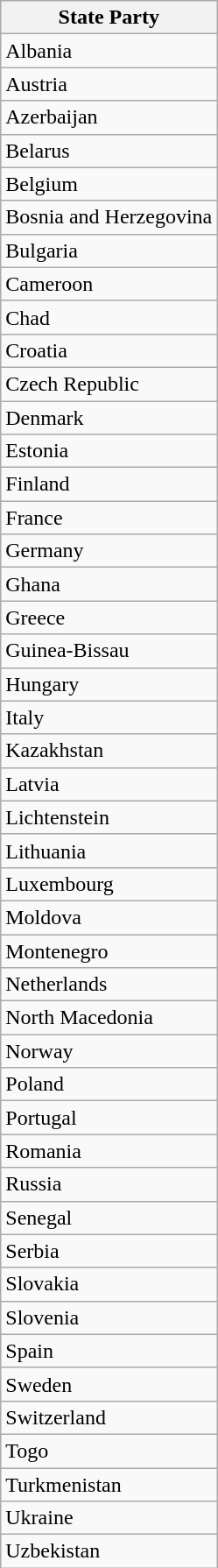<table class="wikitable">
<tr>
<th><strong>State Party</strong></th>
</tr>
<tr>
<td>Albania</td>
</tr>
<tr>
<td>Austria</td>
</tr>
<tr>
<td>Azerbaijan</td>
</tr>
<tr>
<td>Belarus</td>
</tr>
<tr>
<td>Belgium</td>
</tr>
<tr>
<td>Bosnia and Herzegovina</td>
</tr>
<tr>
<td>Bulgaria</td>
</tr>
<tr>
<td>Cameroon</td>
</tr>
<tr>
<td>Chad</td>
</tr>
<tr>
<td>Croatia</td>
</tr>
<tr>
<td>Czech Republic</td>
</tr>
<tr>
<td>Denmark</td>
</tr>
<tr>
<td>Estonia</td>
</tr>
<tr>
<td>Finland</td>
</tr>
<tr>
<td>France</td>
</tr>
<tr>
<td>Germany</td>
</tr>
<tr>
<td>Ghana</td>
</tr>
<tr>
<td>Greece</td>
</tr>
<tr>
<td>Guinea-Bissau</td>
</tr>
<tr>
<td>Hungary</td>
</tr>
<tr>
<td>Italy</td>
</tr>
<tr>
<td>Kazakhstan</td>
</tr>
<tr>
<td>Latvia</td>
</tr>
<tr>
<td>Lichtenstein</td>
</tr>
<tr>
<td>Lithuania</td>
</tr>
<tr>
<td>Luxembourg</td>
</tr>
<tr>
<td>Moldova</td>
</tr>
<tr>
<td>Montenegro</td>
</tr>
<tr>
<td>Netherlands</td>
</tr>
<tr>
<td>North Macedonia</td>
</tr>
<tr>
<td>Norway</td>
</tr>
<tr>
<td>Poland</td>
</tr>
<tr>
<td>Portugal</td>
</tr>
<tr>
<td>Romania</td>
</tr>
<tr>
<td>Russia</td>
</tr>
<tr>
<td>Senegal</td>
</tr>
<tr>
<td>Serbia</td>
</tr>
<tr>
<td>Slovakia</td>
</tr>
<tr>
<td>Slovenia</td>
</tr>
<tr>
<td>Spain</td>
</tr>
<tr>
<td>Sweden</td>
</tr>
<tr>
<td>Switzerland</td>
</tr>
<tr>
<td>Togo</td>
</tr>
<tr>
<td>Turkmenistan</td>
</tr>
<tr>
<td>Ukraine</td>
</tr>
<tr>
<td>Uzbekistan</td>
</tr>
</table>
